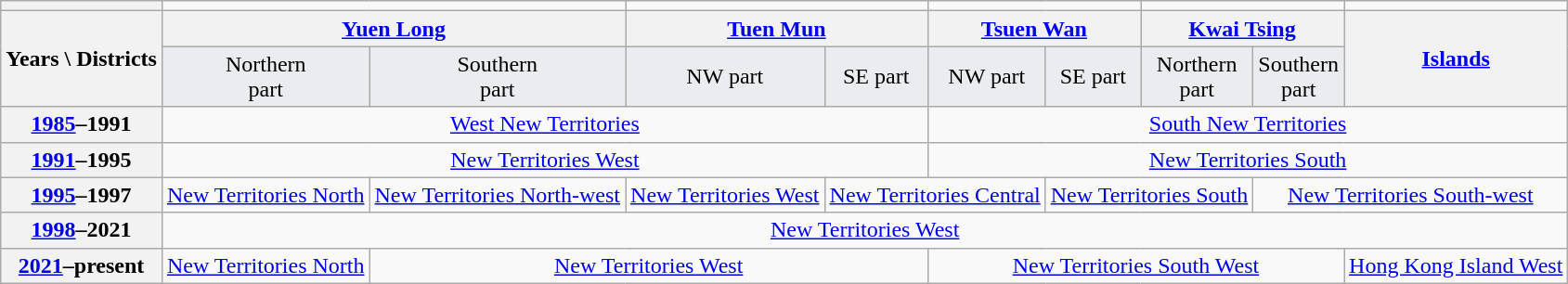<table class="wikitable" style="text-align:center">
<tr>
<th></th>
<td colspan="2"></td>
<td colspan="2"></td>
<td colspan="2"></td>
<td colspan="2"></td>
<td colspan="2"></td>
</tr>
<tr>
<th rowspan="2">Years \ Districts</th>
<th colspan="2"><a href='#'>Yuen Long</a></th>
<th colspan="2"><a href='#'>Tuen Mun</a></th>
<th colspan="2"><a href='#'>Tsuen Wan</a></th>
<th colspan="2"><a href='#'>Kwai Tsing</a></th>
<th rowspan=2><a href='#'>Islands</a></th>
</tr>
<tr>
<td bgcolor="#EBECF0">Northern<br>part</td>
<td bgcolor="#EBECF0">Southern<br>part</td>
<td bgcolor="#EBECF0">NW part</td>
<td bgcolor="#EBECF0">SE part</td>
<td bgcolor="#EBECF0">NW part</td>
<td bgcolor="#EBECF0">SE part</td>
<td bgcolor="#EBECF0">Northern<br>part</td>
<td bgcolor="#EBECF0">Southern<br>part</td>
</tr>
<tr>
<th><a href='#'>1985</a>–1991</th>
<td colspan="4"><a href='#'>West New Territories</a></td>
<td colspan="5"><a href='#'>South New Territories</a></td>
</tr>
<tr>
<th><a href='#'>1991</a>–1995</th>
<td colspan="4"><a href='#'>New Territories West</a></td>
<td colspan="5"><a href='#'>New Territories South</a></td>
</tr>
<tr>
<th><a href='#'>1995</a>–1997</th>
<td><a href='#'>New Territories North</a></td>
<td><a href='#'>New Territories North-west</a></td>
<td><a href='#'>New Territories West</a></td>
<td colspan="2"><a href='#'>New Territories Central</a></td>
<td colspan="2"><a href='#'>New Territories South</a></td>
<td colspan="2"><a href='#'>New Territories South-west</a></td>
</tr>
<tr>
<th><a href='#'>1998</a>–2021</th>
<td colspan="9"><a href='#'>New Territories West</a></td>
</tr>
<tr>
<th><a href='#'>2021</a>–present</th>
<td><a href='#'>New Territories North</a></td>
<td colspan="3"><a href='#'>New Territories West</a></td>
<td colspan="4"><a href='#'>New Territories South West</a></td>
<td><a href='#'>Hong Kong Island West</a></td>
</tr>
</table>
